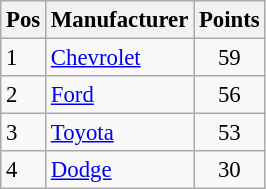<table class="wikitable" style="font-size: 95%;">
<tr>
<th>Pos</th>
<th>Manufacturer</th>
<th>Points</th>
</tr>
<tr>
<td>1</td>
<td><a href='#'>Chevrolet</a></td>
<td style="text-align:center;">59</td>
</tr>
<tr>
<td>2</td>
<td><a href='#'>Ford</a></td>
<td style="text-align:center;">56</td>
</tr>
<tr>
<td>3</td>
<td><a href='#'>Toyota</a></td>
<td style="text-align:center;">53</td>
</tr>
<tr>
<td>4</td>
<td><a href='#'>Dodge</a></td>
<td style="text-align:center;">30</td>
</tr>
</table>
